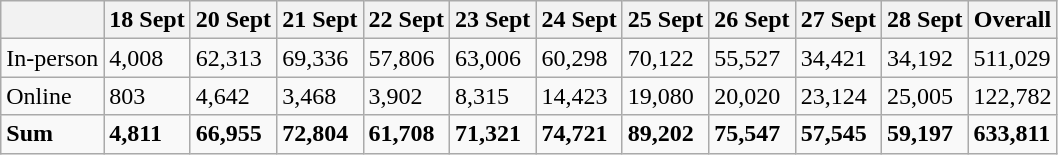<table class=wikitable>
<tr>
<th></th>
<th>18 Sept</th>
<th>20 Sept</th>
<th>21 Sept</th>
<th>22 Sept</th>
<th>23 Sept</th>
<th>24 Sept</th>
<th>25 Sept</th>
<th>26 Sept</th>
<th>27 Sept</th>
<th>28 Sept</th>
<th>Overall</th>
</tr>
<tr>
<td>In-person</td>
<td>4,008</td>
<td>62,313</td>
<td>69,336</td>
<td>57,806</td>
<td>63,006</td>
<td>60,298</td>
<td>70,122</td>
<td>55,527</td>
<td>34,421</td>
<td>34,192</td>
<td>511,029</td>
</tr>
<tr>
<td>Online</td>
<td>803</td>
<td>4,642</td>
<td>3,468</td>
<td>3,902</td>
<td>8,315</td>
<td>14,423</td>
<td>19,080</td>
<td>20,020</td>
<td>23,124</td>
<td>25,005</td>
<td>122,782</td>
</tr>
<tr>
<td><strong>Sum</strong></td>
<td><strong>4,811</strong></td>
<td><strong>66,955</strong></td>
<td><strong>72,804</strong></td>
<td><strong>61,708</strong></td>
<td><strong>71,321</strong></td>
<td><strong>74,721</strong></td>
<td><strong>89,202</strong></td>
<td><strong>75,547</strong></td>
<td><strong>57,545</strong></td>
<td><strong>59,197</strong></td>
<td><strong>633,811</strong></td>
</tr>
</table>
